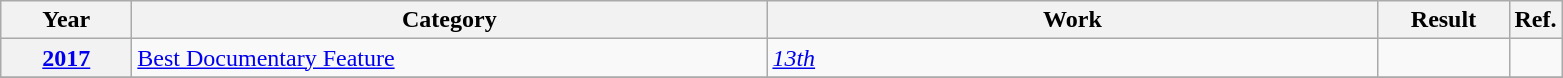<table class=wikitable>
<tr>
<th scope="col" style="width:5em;">Year</th>
<th scope="col" style="width:26em;">Category</th>
<th scope="col" style="width:25em;">Work</th>
<th scope="col" style="width:5em;">Result</th>
<th>Ref.</th>
</tr>
<tr>
<th scope="row" rowspan="1"><a href='#'>2017</a></th>
<td><a href='#'>Best Documentary Feature</a></td>
<td><em><a href='#'>13th</a></em></td>
<td></td>
<td></td>
</tr>
<tr>
</tr>
</table>
